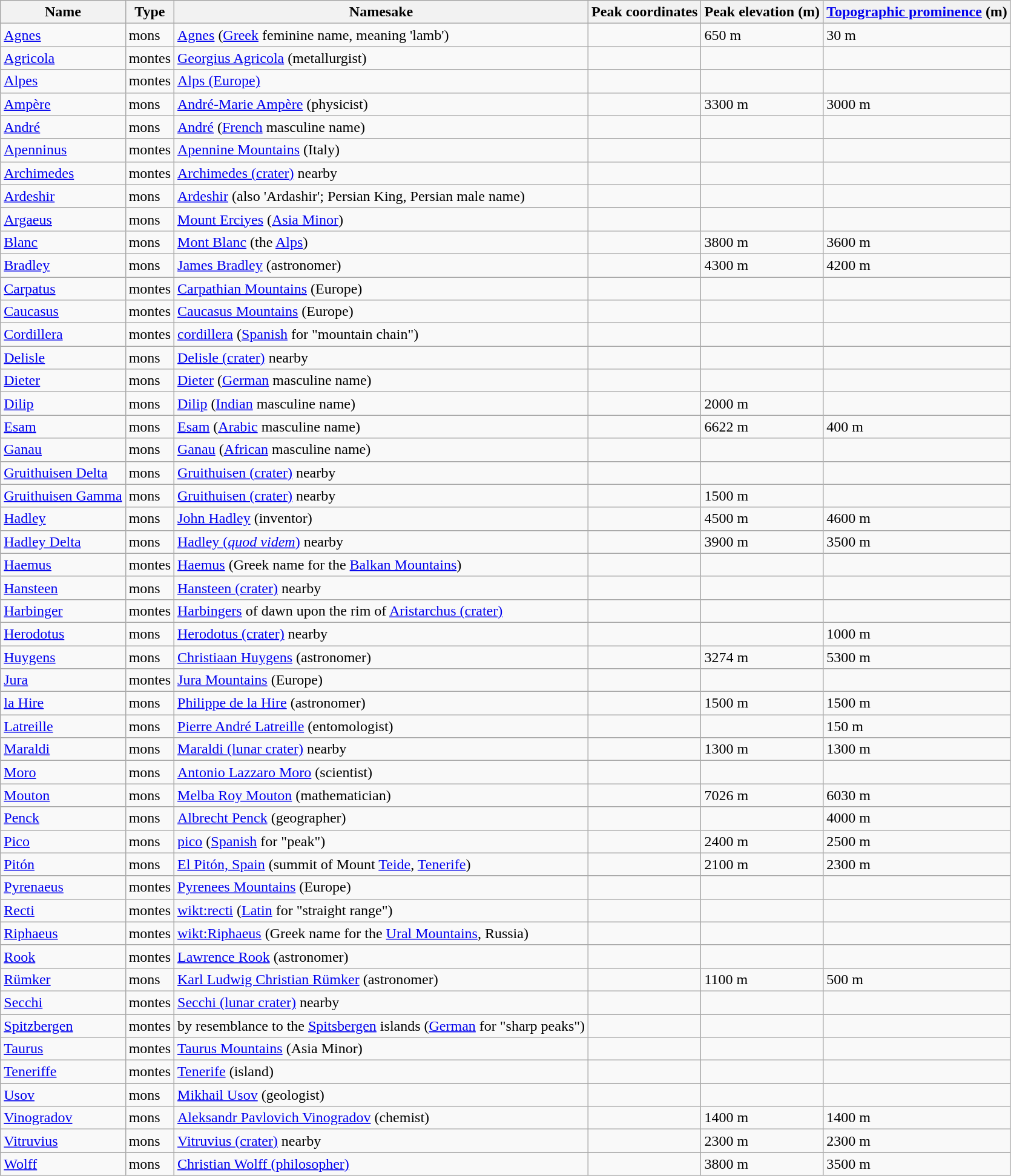<table class="wikitable sortable">
<tr>
<th>Name</th>
<th>Type</th>
<th>Namesake</th>
<th>Peak coordinates</th>
<th>Peak elevation (m)</th>
<th><a href='#'>Topographic prominence</a> (m)</th>
</tr>
<tr>
<td><a href='#'>Agnes</a></td>
<td>mons</td>
<td><a href='#'>Agnes</a> (<a href='#'>Greek</a> feminine name, meaning 'lamb')</td>
<td></td>
<td>650 m</td>
<td>30 m</td>
</tr>
<tr>
<td><a href='#'>Agricola</a></td>
<td>montes</td>
<td><a href='#'>Georgius Agricola</a> (metallurgist)</td>
<td></td>
<td></td>
<td></td>
</tr>
<tr>
<td><a href='#'>Alpes</a></td>
<td>montes</td>
<td><a href='#'>Alps (Europe)</a></td>
<td></td>
<td></td>
<td></td>
</tr>
<tr>
<td><a href='#'>Ampère</a></td>
<td>mons</td>
<td><a href='#'>André-Marie Ampère</a> (physicist)</td>
<td></td>
<td>3300 m </td>
<td>3000 m</td>
</tr>
<tr>
<td><a href='#'>André</a></td>
<td>mons</td>
<td><a href='#'>André</a> (<a href='#'>French</a> masculine name)</td>
<td></td>
<td></td>
<td></td>
</tr>
<tr>
<td><a href='#'>Apenninus</a></td>
<td>montes</td>
<td><a href='#'>Apennine Mountains</a> (Italy)</td>
<td></td>
<td></td>
<td></td>
</tr>
<tr>
<td><a href='#'>Archimedes</a></td>
<td>montes</td>
<td><a href='#'>Archimedes (crater)</a> nearby</td>
<td></td>
<td></td>
<td></td>
</tr>
<tr>
<td><a href='#'>Ardeshir</a></td>
<td>mons</td>
<td><a href='#'>Ardeshir</a> (also 'Ardashir'; Persian King, Persian male name)</td>
<td></td>
<td></td>
<td></td>
</tr>
<tr>
<td><a href='#'>Argaeus</a></td>
<td>mons</td>
<td><a href='#'>Mount Erciyes</a> (<a href='#'>Asia Minor</a>)</td>
<td></td>
<td></td>
<td></td>
</tr>
<tr>
<td><a href='#'>Blanc</a></td>
<td>mons</td>
<td><a href='#'>Mont Blanc</a> (the <a href='#'>Alps</a>)</td>
<td></td>
<td>3800 m</td>
<td>3600 m</td>
</tr>
<tr>
<td><a href='#'>Bradley</a></td>
<td>mons</td>
<td><a href='#'>James Bradley</a> (astronomer)</td>
<td></td>
<td>4300 m</td>
<td>4200 m</td>
</tr>
<tr>
<td><a href='#'>Carpatus</a></td>
<td>montes</td>
<td><a href='#'>Carpathian Mountains</a> (Europe)</td>
<td></td>
<td></td>
<td></td>
</tr>
<tr>
<td><a href='#'>Caucasus</a></td>
<td>montes</td>
<td><a href='#'>Caucasus Mountains</a> (Europe)</td>
<td></td>
<td></td>
<td></td>
</tr>
<tr>
<td><a href='#'>Cordillera</a></td>
<td>montes</td>
<td><a href='#'>cordillera</a> (<a href='#'>Spanish</a> for "mountain chain")</td>
<td></td>
<td></td>
<td></td>
</tr>
<tr>
<td><a href='#'>Delisle</a></td>
<td>mons</td>
<td><a href='#'>Delisle (crater)</a> nearby</td>
<td></td>
<td></td>
<td></td>
</tr>
<tr>
<td><a href='#'>Dieter</a></td>
<td>mons</td>
<td><a href='#'>Dieter</a> (<a href='#'>German</a> masculine name)</td>
<td></td>
<td></td>
<td></td>
</tr>
<tr>
<td><a href='#'>Dilip</a></td>
<td>mons</td>
<td><a href='#'>Dilip</a> (<a href='#'>Indian</a> masculine name)</td>
<td></td>
<td>2000 m</td>
<td></td>
</tr>
<tr>
<td><a href='#'>Esam</a></td>
<td>mons</td>
<td><a href='#'>Esam</a> (<a href='#'>Arabic</a> masculine name)</td>
<td></td>
<td>6622 m</td>
<td>400 m</td>
</tr>
<tr>
<td><a href='#'>Ganau</a></td>
<td>mons</td>
<td><a href='#'>Ganau</a> (<a href='#'>African</a> masculine name)</td>
<td></td>
<td></td>
<td></td>
</tr>
<tr>
<td><a href='#'>Gruithuisen Delta</a></td>
<td>mons</td>
<td><a href='#'>Gruithuisen (crater)</a> nearby</td>
<td></td>
<td></td>
<td></td>
</tr>
<tr>
<td><a href='#'>Gruithuisen Gamma</a></td>
<td>mons</td>
<td><a href='#'>Gruithuisen (crater)</a> nearby</td>
<td></td>
<td>1500 m</td>
<td></td>
</tr>
<tr>
<td><a href='#'>Hadley</a></td>
<td>mons</td>
<td><a href='#'>John Hadley</a> (inventor)</td>
<td></td>
<td>4500 m</td>
<td>4600 m</td>
</tr>
<tr>
<td><a href='#'>Hadley Delta</a></td>
<td>mons</td>
<td><a href='#'>Hadley (<em>quod videm</em>)</a> nearby</td>
<td></td>
<td>3900 m</td>
<td>3500 m</td>
</tr>
<tr>
<td><a href='#'>Haemus</a></td>
<td>montes</td>
<td><a href='#'>Haemus</a> (Greek name for the <a href='#'>Balkan Mountains</a>)</td>
<td></td>
<td></td>
<td></td>
</tr>
<tr>
<td><a href='#'>Hansteen</a></td>
<td>mons</td>
<td><a href='#'>Hansteen (crater)</a> nearby</td>
<td></td>
<td></td>
<td></td>
</tr>
<tr>
<td><a href='#'>Harbinger</a></td>
<td>montes</td>
<td><a href='#'>Harbingers</a> of dawn upon the rim of <a href='#'>Aristarchus (crater)</a></td>
<td></td>
<td></td>
<td></td>
</tr>
<tr>
<td><a href='#'>Herodotus</a></td>
<td>mons</td>
<td><a href='#'>Herodotus (crater)</a> nearby</td>
<td></td>
<td></td>
<td>1000 m</td>
</tr>
<tr>
<td><a href='#'>Huygens</a></td>
<td>mons</td>
<td><a href='#'>Christiaan Huygens</a> (astronomer)</td>
<td></td>
<td>3274 m</td>
<td>5300 m</td>
</tr>
<tr>
<td><a href='#'>Jura</a></td>
<td>montes</td>
<td><a href='#'>Jura Mountains</a> (Europe)</td>
<td></td>
<td></td>
<td></td>
</tr>
<tr>
<td><a href='#'>la Hire</a></td>
<td>mons</td>
<td><a href='#'>Philippe de la Hire</a> (astronomer)</td>
<td></td>
<td>1500 m</td>
<td>1500 m</td>
</tr>
<tr>
<td><a href='#'>Latreille</a></td>
<td>mons</td>
<td><a href='#'>Pierre André Latreille</a> (entomologist)</td>
<td></td>
<td></td>
<td>150 m</td>
</tr>
<tr>
<td><a href='#'>Maraldi</a></td>
<td>mons</td>
<td><a href='#'>Maraldi (lunar crater)</a> nearby</td>
<td></td>
<td>1300 m</td>
<td>1300 m</td>
</tr>
<tr>
<td><a href='#'>Moro</a></td>
<td>mons</td>
<td><a href='#'>Antonio Lazzaro Moro</a> (scientist)</td>
<td></td>
<td></td>
<td></td>
</tr>
<tr>
<td><a href='#'>Mouton</a></td>
<td>mons</td>
<td><a href='#'>Melba Roy Mouton</a> (mathematician)</td>
<td></td>
<td>7026 m</td>
<td>6030 m</td>
</tr>
<tr>
<td><a href='#'>Penck</a></td>
<td>mons</td>
<td><a href='#'>Albrecht Penck</a> (geographer)</td>
<td></td>
<td></td>
<td>4000 m</td>
</tr>
<tr>
<td><a href='#'>Pico</a></td>
<td>mons</td>
<td><a href='#'>pico</a> (<a href='#'>Spanish</a> for "peak")</td>
<td></td>
<td>2400 m</td>
<td>2500 m</td>
</tr>
<tr>
<td><a href='#'>Pitón</a></td>
<td>mons</td>
<td><a href='#'>El Pitón, Spain</a> (summit of Mount <a href='#'>Teide</a>, <a href='#'>Tenerife</a>)</td>
<td></td>
<td>2100 m</td>
<td>2300 m</td>
</tr>
<tr>
<td><a href='#'>Pyrenaeus</a></td>
<td>montes</td>
<td><a href='#'>Pyrenees Mountains</a> (Europe)</td>
<td></td>
<td></td>
<td></td>
</tr>
<tr>
<td><a href='#'>Recti</a></td>
<td>montes</td>
<td><a href='#'>wikt:recti</a> (<a href='#'>Latin</a> for "straight range")</td>
<td></td>
<td></td>
<td></td>
</tr>
<tr>
<td><a href='#'>Riphaeus</a></td>
<td>montes</td>
<td><a href='#'>wikt:Riphaeus</a> (Greek name for the <a href='#'>Ural Mountains</a>, Russia)</td>
<td></td>
<td></td>
<td></td>
</tr>
<tr>
<td><a href='#'>Rook</a></td>
<td>montes</td>
<td><a href='#'>Lawrence Rook</a> (astronomer)</td>
<td></td>
<td></td>
<td></td>
</tr>
<tr>
<td><a href='#'>Rümker</a></td>
<td>mons</td>
<td><a href='#'>Karl Ludwig Christian Rümker</a> (astronomer)</td>
<td></td>
<td>1100 m</td>
<td>500 m</td>
</tr>
<tr>
<td><a href='#'>Secchi</a></td>
<td>montes</td>
<td><a href='#'>Secchi (lunar crater)</a> nearby</td>
<td></td>
<td></td>
<td></td>
</tr>
<tr>
<td><a href='#'>Spitzbergen</a></td>
<td>montes</td>
<td>by resemblance to the <a href='#'>Spitsbergen</a> islands (<a href='#'>German</a> for "sharp peaks")</td>
<td></td>
<td></td>
<td></td>
</tr>
<tr>
<td><a href='#'>Taurus</a></td>
<td>montes</td>
<td><a href='#'>Taurus Mountains</a> (Asia Minor)</td>
<td></td>
<td></td>
<td></td>
</tr>
<tr>
<td><a href='#'>Teneriffe</a></td>
<td>montes</td>
<td><a href='#'>Tenerife</a> (island)</td>
<td></td>
<td></td>
<td></td>
</tr>
<tr>
<td><a href='#'>Usov</a></td>
<td>mons</td>
<td><a href='#'>Mikhail Usov</a> (geologist)</td>
<td></td>
<td></td>
<td></td>
</tr>
<tr>
<td><a href='#'>Vinogradov</a></td>
<td>mons</td>
<td><a href='#'>Aleksandr Pavlovich Vinogradov</a> (chemist)</td>
<td></td>
<td>1400 m</td>
<td>1400 m</td>
</tr>
<tr>
<td><a href='#'>Vitruvius</a></td>
<td>mons</td>
<td><a href='#'>Vitruvius (crater)</a> nearby</td>
<td></td>
<td>2300 m</td>
<td>2300 m</td>
</tr>
<tr>
<td><a href='#'>Wolff</a></td>
<td>mons</td>
<td><a href='#'>Christian Wolff (philosopher)</a></td>
<td></td>
<td>3800 m</td>
<td>3500 m</td>
</tr>
</table>
